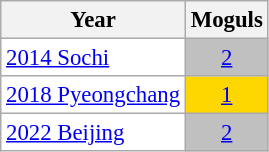<table class="wikitable" style="font-size:95%; text-align:center; border:grey solid 1px; border-collapse:collapse; background:#ffffff;">
<tr>
<th>Year</th>
<th>Moguls</th>
</tr>
<tr>
<td align=left><a href='#'>2014 Sochi</a></td>
<td bgcolor="silver"><a href='#'>2</a></td>
</tr>
<tr>
<td align=left><a href='#'>2018 Pyeongchang</a></td>
<td bgcolor="gold"><a href='#'>1</a></td>
</tr>
<tr>
<td align=left><a href='#'>2022 Beijing</a></td>
<td bgcolor="silver"><a href='#'>2</a></td>
</tr>
</table>
